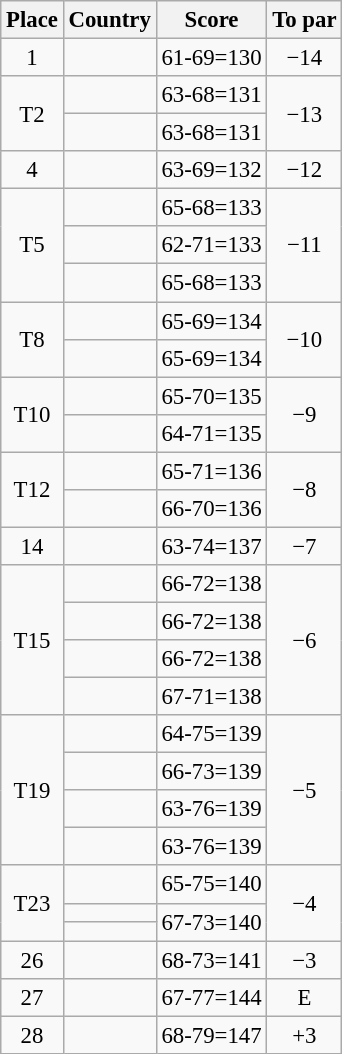<table class="wikitable" style="font-size:95%;">
<tr>
<th>Place</th>
<th>Country</th>
<th>Score</th>
<th>To par</th>
</tr>
<tr>
<td align=center>1</td>
<td></td>
<td>61-69=130</td>
<td align=center>−14</td>
</tr>
<tr>
<td rowspan=2 align=center>T2</td>
<td></td>
<td>63-68=131</td>
<td rowspan=2 align=center>−13</td>
</tr>
<tr>
<td></td>
<td>63-68=131</td>
</tr>
<tr>
<td align=center>4</td>
<td></td>
<td>63-69=132</td>
<td align=center>−12</td>
</tr>
<tr>
<td rowspan=3 align=center>T5</td>
<td></td>
<td>65-68=133</td>
<td rowspan=3 align=center>−11</td>
</tr>
<tr>
<td></td>
<td>62-71=133</td>
</tr>
<tr>
<td></td>
<td>65-68=133</td>
</tr>
<tr>
<td rowspan=2 align=center>T8</td>
<td></td>
<td>65-69=134</td>
<td rowspan=2 align=center>−10</td>
</tr>
<tr>
<td></td>
<td>65-69=134</td>
</tr>
<tr>
<td rowspan=2 align=center>T10</td>
<td></td>
<td>65-70=135</td>
<td rowspan=2 align=center>−9</td>
</tr>
<tr>
<td></td>
<td>64-71=135</td>
</tr>
<tr>
<td rowspan=2 align=center>T12</td>
<td></td>
<td>65-71=136</td>
<td rowspan=2 align=center>−8</td>
</tr>
<tr>
<td></td>
<td>66-70=136</td>
</tr>
<tr>
<td align=center>14</td>
<td></td>
<td>63-74=137</td>
<td align=center>−7</td>
</tr>
<tr>
<td rowspan=4 align=center>T15</td>
<td></td>
<td>66-72=138</td>
<td rowspan=4 align=center>−6</td>
</tr>
<tr>
<td></td>
<td>66-72=138</td>
</tr>
<tr>
<td></td>
<td>66-72=138</td>
</tr>
<tr>
<td></td>
<td>67-71=138</td>
</tr>
<tr>
<td rowspan=4 align=center>T19</td>
<td></td>
<td>64-75=139</td>
<td rowspan=4 align=center>−5</td>
</tr>
<tr>
<td></td>
<td>66-73=139</td>
</tr>
<tr>
<td></td>
<td>63-76=139</td>
</tr>
<tr>
<td></td>
<td>63-76=139</td>
</tr>
<tr>
<td rowspan=3 align=center>T23</td>
<td></td>
<td>65-75=140</td>
<td rowspan=3 align=center>−4</td>
</tr>
<tr>
<td></td>
<td rowspan=2>67-73=140</td>
</tr>
<tr>
<td></td>
</tr>
<tr>
<td align=center>26</td>
<td></td>
<td>68-73=141</td>
<td align=center>−3</td>
</tr>
<tr>
<td align=center>27</td>
<td></td>
<td>67-77=144</td>
<td align=center>E</td>
</tr>
<tr>
<td align=center>28</td>
<td></td>
<td>68-79=147</td>
<td align=center>+3</td>
</tr>
</table>
